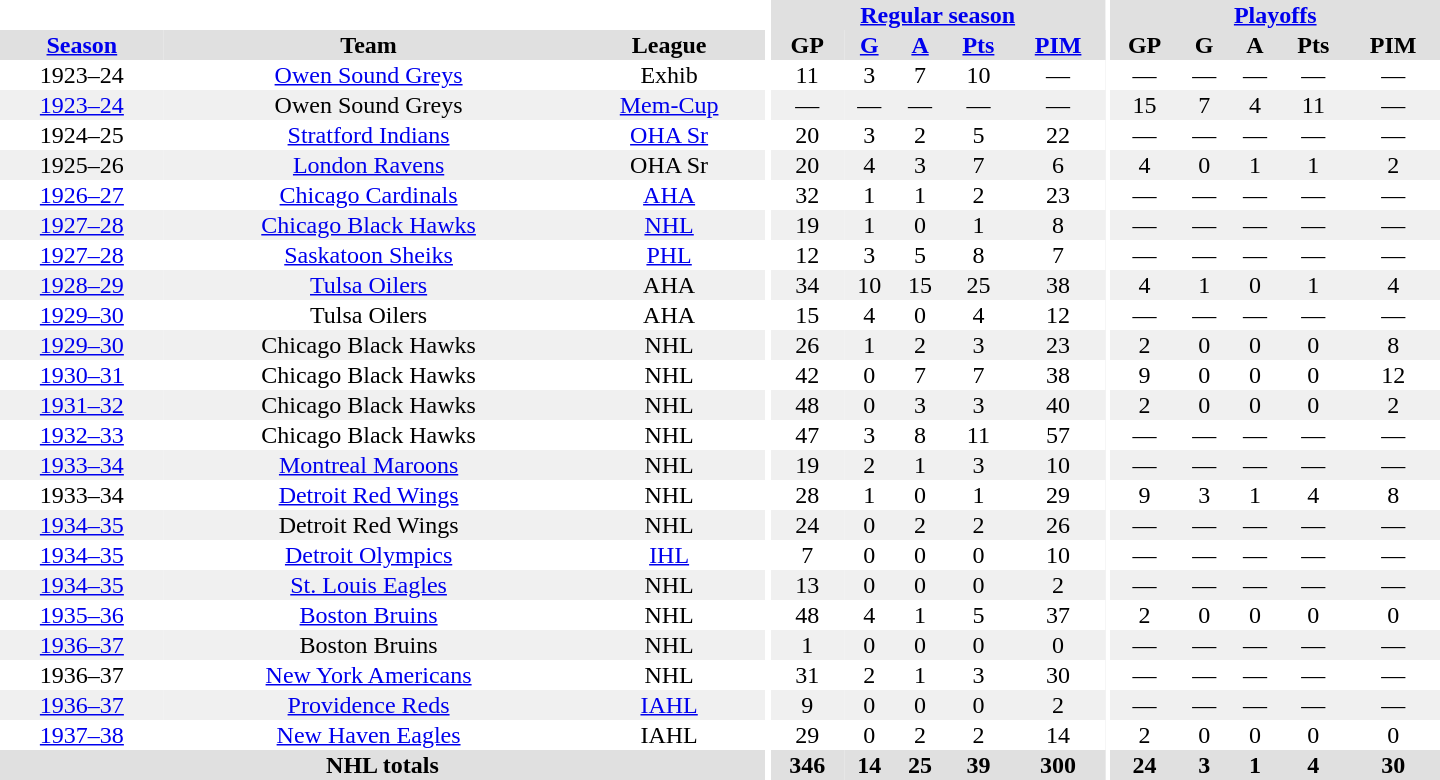<table border="0" cellpadding="1" cellspacing="0" style="text-align:center; width:60em">
<tr bgcolor="#e0e0e0">
<th colspan="3" bgcolor="#ffffff"></th>
<th rowspan="100" bgcolor="#ffffff"></th>
<th colspan="5"><a href='#'>Regular season</a></th>
<th rowspan="100" bgcolor="#ffffff"></th>
<th colspan="5"><a href='#'>Playoffs</a></th>
</tr>
<tr bgcolor="#e0e0e0">
<th><a href='#'>Season</a></th>
<th>Team</th>
<th>League</th>
<th>GP</th>
<th><a href='#'>G</a></th>
<th><a href='#'>A</a></th>
<th><a href='#'>Pts</a></th>
<th><a href='#'>PIM</a></th>
<th>GP</th>
<th>G</th>
<th>A</th>
<th>Pts</th>
<th>PIM</th>
</tr>
<tr>
<td>1923–24</td>
<td><a href='#'>Owen Sound Greys</a></td>
<td>Exhib</td>
<td>11</td>
<td>3</td>
<td>7</td>
<td>10</td>
<td>—</td>
<td>—</td>
<td>—</td>
<td>—</td>
<td>—</td>
<td>—</td>
</tr>
<tr bgcolor="#f0f0f0">
<td><a href='#'>1923–24</a></td>
<td>Owen Sound Greys</td>
<td><a href='#'>Mem-Cup</a></td>
<td>—</td>
<td>—</td>
<td>—</td>
<td>—</td>
<td>—</td>
<td>15</td>
<td>7</td>
<td>4</td>
<td>11</td>
<td>—</td>
</tr>
<tr>
<td>1924–25</td>
<td><a href='#'>Stratford Indians</a></td>
<td><a href='#'>OHA Sr</a></td>
<td>20</td>
<td>3</td>
<td>2</td>
<td>5</td>
<td>22</td>
<td>—</td>
<td>—</td>
<td>—</td>
<td>—</td>
<td>—</td>
</tr>
<tr bgcolor="#f0f0f0">
<td>1925–26</td>
<td><a href='#'>London Ravens</a></td>
<td>OHA Sr</td>
<td>20</td>
<td>4</td>
<td>3</td>
<td>7</td>
<td>6</td>
<td>4</td>
<td>0</td>
<td>1</td>
<td>1</td>
<td>2</td>
</tr>
<tr>
<td><a href='#'>1926–27</a></td>
<td><a href='#'>Chicago Cardinals</a></td>
<td><a href='#'>AHA</a></td>
<td>32</td>
<td>1</td>
<td>1</td>
<td>2</td>
<td>23</td>
<td>—</td>
<td>—</td>
<td>—</td>
<td>—</td>
<td>—</td>
</tr>
<tr bgcolor="#f0f0f0">
<td><a href='#'>1927–28</a></td>
<td><a href='#'>Chicago Black Hawks</a></td>
<td><a href='#'>NHL</a></td>
<td>19</td>
<td>1</td>
<td>0</td>
<td>1</td>
<td>8</td>
<td>—</td>
<td>—</td>
<td>—</td>
<td>—</td>
<td>—</td>
</tr>
<tr>
<td><a href='#'>1927–28</a></td>
<td><a href='#'>Saskatoon Sheiks</a></td>
<td><a href='#'>PHL</a></td>
<td>12</td>
<td>3</td>
<td>5</td>
<td>8</td>
<td>7</td>
<td>—</td>
<td>—</td>
<td>—</td>
<td>—</td>
<td>—</td>
</tr>
<tr bgcolor="#f0f0f0">
<td><a href='#'>1928–29</a></td>
<td><a href='#'>Tulsa Oilers</a></td>
<td>AHA</td>
<td>34</td>
<td>10</td>
<td>15</td>
<td>25</td>
<td>38</td>
<td>4</td>
<td>1</td>
<td>0</td>
<td>1</td>
<td>4</td>
</tr>
<tr>
<td><a href='#'>1929–30</a></td>
<td>Tulsa Oilers</td>
<td>AHA</td>
<td>15</td>
<td>4</td>
<td>0</td>
<td>4</td>
<td>12</td>
<td>—</td>
<td>—</td>
<td>—</td>
<td>—</td>
<td>—</td>
</tr>
<tr bgcolor="#f0f0f0">
<td><a href='#'>1929–30</a></td>
<td>Chicago Black Hawks</td>
<td>NHL</td>
<td>26</td>
<td>1</td>
<td>2</td>
<td>3</td>
<td>23</td>
<td>2</td>
<td>0</td>
<td>0</td>
<td>0</td>
<td>8</td>
</tr>
<tr>
<td><a href='#'>1930–31</a></td>
<td>Chicago Black Hawks</td>
<td>NHL</td>
<td>42</td>
<td>0</td>
<td>7</td>
<td>7</td>
<td>38</td>
<td>9</td>
<td>0</td>
<td>0</td>
<td>0</td>
<td>12</td>
</tr>
<tr bgcolor="#f0f0f0">
<td><a href='#'>1931–32</a></td>
<td>Chicago Black Hawks</td>
<td>NHL</td>
<td>48</td>
<td>0</td>
<td>3</td>
<td>3</td>
<td>40</td>
<td>2</td>
<td>0</td>
<td>0</td>
<td>0</td>
<td>2</td>
</tr>
<tr>
<td><a href='#'>1932–33</a></td>
<td>Chicago Black Hawks</td>
<td>NHL</td>
<td>47</td>
<td>3</td>
<td>8</td>
<td>11</td>
<td>57</td>
<td>—</td>
<td>—</td>
<td>—</td>
<td>—</td>
<td>—</td>
</tr>
<tr bgcolor="#f0f0f0">
<td><a href='#'>1933–34</a></td>
<td><a href='#'>Montreal Maroons</a></td>
<td>NHL</td>
<td>19</td>
<td>2</td>
<td>1</td>
<td>3</td>
<td>10</td>
<td>—</td>
<td>—</td>
<td>—</td>
<td>—</td>
<td>—</td>
</tr>
<tr>
<td>1933–34</td>
<td><a href='#'>Detroit Red Wings</a></td>
<td>NHL</td>
<td>28</td>
<td>1</td>
<td>0</td>
<td>1</td>
<td>29</td>
<td>9</td>
<td>3</td>
<td>1</td>
<td>4</td>
<td>8</td>
</tr>
<tr bgcolor="#f0f0f0">
<td><a href='#'>1934–35</a></td>
<td>Detroit Red Wings</td>
<td>NHL</td>
<td>24</td>
<td>0</td>
<td>2</td>
<td>2</td>
<td>26</td>
<td>—</td>
<td>—</td>
<td>—</td>
<td>—</td>
<td>—</td>
</tr>
<tr>
<td><a href='#'>1934–35</a></td>
<td><a href='#'>Detroit Olympics</a></td>
<td><a href='#'>IHL</a></td>
<td>7</td>
<td>0</td>
<td>0</td>
<td>0</td>
<td>10</td>
<td>—</td>
<td>—</td>
<td>—</td>
<td>—</td>
<td>—</td>
</tr>
<tr bgcolor="#f0f0f0">
<td><a href='#'>1934–35</a></td>
<td><a href='#'>St. Louis Eagles</a></td>
<td>NHL</td>
<td>13</td>
<td>0</td>
<td>0</td>
<td>0</td>
<td>2</td>
<td>—</td>
<td>—</td>
<td>—</td>
<td>—</td>
<td>—</td>
</tr>
<tr>
<td><a href='#'>1935–36</a></td>
<td><a href='#'>Boston Bruins</a></td>
<td>NHL</td>
<td>48</td>
<td>4</td>
<td>1</td>
<td>5</td>
<td>37</td>
<td>2</td>
<td>0</td>
<td>0</td>
<td>0</td>
<td>0</td>
</tr>
<tr bgcolor="#f0f0f0">
<td><a href='#'>1936–37</a></td>
<td>Boston Bruins</td>
<td>NHL</td>
<td>1</td>
<td>0</td>
<td>0</td>
<td>0</td>
<td>0</td>
<td>—</td>
<td>—</td>
<td>—</td>
<td>—</td>
<td>—</td>
</tr>
<tr>
<td>1936–37</td>
<td><a href='#'>New York Americans</a></td>
<td>NHL</td>
<td>31</td>
<td>2</td>
<td>1</td>
<td>3</td>
<td>30</td>
<td>—</td>
<td>—</td>
<td>—</td>
<td>—</td>
<td>—</td>
</tr>
<tr bgcolor="#f0f0f0">
<td><a href='#'>1936–37</a></td>
<td><a href='#'>Providence Reds</a></td>
<td><a href='#'>IAHL</a></td>
<td>9</td>
<td>0</td>
<td>0</td>
<td>0</td>
<td>2</td>
<td>—</td>
<td>—</td>
<td>—</td>
<td>—</td>
<td>—</td>
</tr>
<tr>
<td><a href='#'>1937–38</a></td>
<td><a href='#'>New Haven Eagles</a></td>
<td>IAHL</td>
<td>29</td>
<td>0</td>
<td>2</td>
<td>2</td>
<td>14</td>
<td>2</td>
<td>0</td>
<td>0</td>
<td>0</td>
<td>0</td>
</tr>
<tr bgcolor="#e0e0e0">
<th colspan="3">NHL totals</th>
<th>346</th>
<th>14</th>
<th>25</th>
<th>39</th>
<th>300</th>
<th>24</th>
<th>3</th>
<th>1</th>
<th>4</th>
<th>30</th>
</tr>
</table>
